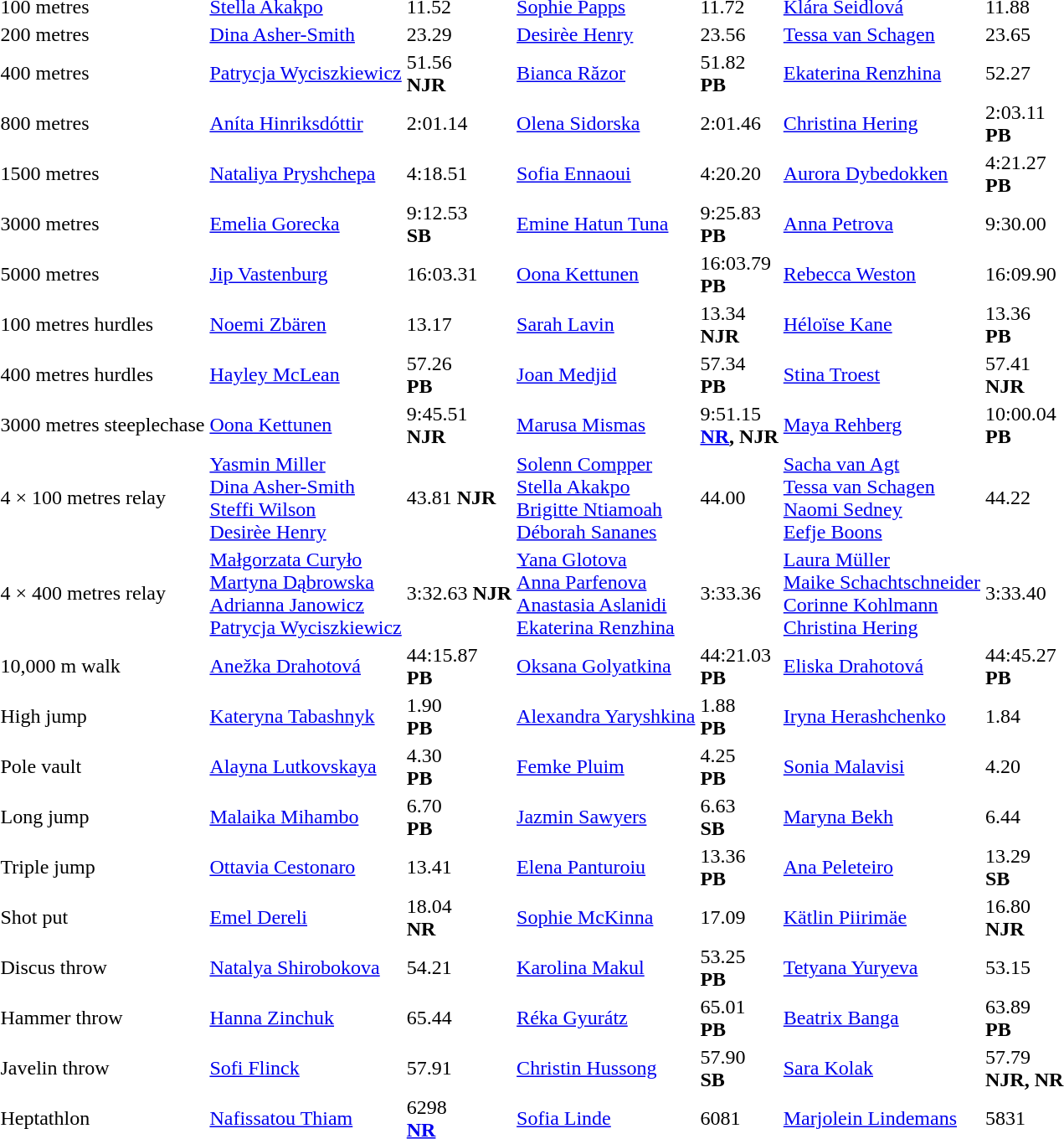<table>
<tr>
<td>100 metres<br></td>
<td><a href='#'>Stella Akakpo</a><br></td>
<td>11.52</td>
<td><a href='#'>Sophie Papps</a><br></td>
<td>11.72</td>
<td><a href='#'>Klára Seidlová</a><br></td>
<td>11.88</td>
</tr>
<tr>
<td>200 metres</td>
<td><a href='#'>Dina Asher-Smith</a><br></td>
<td>23.29</td>
<td><a href='#'>Desirèe Henry</a><br></td>
<td>23.56</td>
<td><a href='#'>Tessa van Schagen</a><br></td>
<td>23.65</td>
</tr>
<tr>
<td>400 metres</td>
<td><a href='#'>Patrycja Wyciszkiewicz</a><br></td>
<td>51.56<br><strong>NJR</strong></td>
<td><a href='#'>Bianca Răzor</a><br></td>
<td>51.82<br><strong>PB</strong></td>
<td><a href='#'>Ekaterina Renzhina</a><br></td>
<td>52.27</td>
</tr>
<tr>
<td>800 metres</td>
<td><a href='#'>Aníta Hinriksdóttir</a><br></td>
<td>2:01.14</td>
<td><a href='#'>Olena Sidorska</a><br></td>
<td>2:01.46</td>
<td><a href='#'>Christina Hering</a><br></td>
<td>2:03.11<br><strong>PB</strong></td>
</tr>
<tr>
<td>1500 metres</td>
<td><a href='#'>Nataliya Pryshchepa</a><br></td>
<td>4:18.51</td>
<td><a href='#'>Sofia Ennaoui</a><br></td>
<td>4:20.20</td>
<td><a href='#'>Aurora Dybedokken</a><br></td>
<td>4:21.27<br><strong>PB</strong></td>
</tr>
<tr>
<td>3000 metres</td>
<td><a href='#'>Emelia Gorecka</a><br></td>
<td>9:12.53<br><strong>SB</strong></td>
<td><a href='#'>Emine Hatun Tuna</a><br></td>
<td>9:25.83<br><strong>PB</strong></td>
<td><a href='#'>Anna Petrova</a><br></td>
<td>9:30.00</td>
</tr>
<tr>
<td>5000 metres</td>
<td><a href='#'>Jip Vastenburg</a><br></td>
<td>16:03.31</td>
<td><a href='#'>Oona Kettunen</a><br></td>
<td>16:03.79<br><strong>PB</strong></td>
<td><a href='#'>Rebecca Weston</a><br></td>
<td>16:09.90</td>
</tr>
<tr>
<td>100 metres hurdles</td>
<td><a href='#'>Noemi Zbären</a><br></td>
<td>13.17</td>
<td><a href='#'>Sarah Lavin</a><br></td>
<td>13.34<br><strong>NJR</strong></td>
<td><a href='#'>Héloïse Kane</a><br></td>
<td>13.36<br><strong>PB</strong></td>
</tr>
<tr>
<td>400 metres hurdles</td>
<td><a href='#'>Hayley McLean</a><br></td>
<td>57.26<br><strong>PB</strong></td>
<td><a href='#'>Joan Medjid</a><br></td>
<td>57.34<br><strong>PB</strong></td>
<td><a href='#'>Stina Troest</a><br></td>
<td>57.41<br><strong>NJR</strong></td>
</tr>
<tr>
<td>3000 metres steeplechase</td>
<td><a href='#'>Oona Kettunen</a><br></td>
<td>9:45.51<br><strong>NJR</strong></td>
<td><a href='#'>Marusa Mismas</a><br></td>
<td>9:51.15<br><strong><a href='#'>NR</a>, NJR</strong></td>
<td><a href='#'>Maya Rehberg</a><br></td>
<td>10:00.04<br><strong>PB</strong></td>
</tr>
<tr>
<td>4 × 100 metres relay</td>
<td><a href='#'>Yasmin Miller</a><br><a href='#'>Dina Asher-Smith</a><br><a href='#'>Steffi Wilson</a><br><a href='#'>Desirèe Henry</a><br><em></em></td>
<td>43.81 <strong>NJR</strong></td>
<td><a href='#'>Solenn Compper</a><br><a href='#'>Stella Akakpo</a><br><a href='#'>Brigitte Ntiamoah</a><br><a href='#'>Déborah Sananes</a><br><em></em></td>
<td>44.00</td>
<td><a href='#'>Sacha van Agt</a><br><a href='#'>Tessa van Schagen</a><br><a href='#'>Naomi Sedney</a><br><a href='#'>Eefje Boons</a><br><em></em></td>
<td>44.22</td>
</tr>
<tr>
<td>4 × 400 metres relay</td>
<td><a href='#'>Małgorzata Curyło</a><br><a href='#'>Martyna Dąbrowska</a><br><a href='#'>Adrianna Janowicz</a><br><a href='#'>Patrycja Wyciszkiewicz</a><br><em></em></td>
<td>3:32.63 <strong>NJR</strong></td>
<td><a href='#'>Yana Glotova</a><br><a href='#'>Anna Parfenova</a><br><a href='#'>Anastasia Aslanidi</a><br><a href='#'>Ekaterina Renzhina</a><br><em></em></td>
<td>3:33.36</td>
<td><a href='#'>Laura Müller</a><br><a href='#'>Maike Schachtschneider</a><br><a href='#'>Corinne Kohlmann</a><br><a href='#'>Christina Hering</a><br><em></em></td>
<td>3:33.40</td>
</tr>
<tr>
<td>10,000 m walk</td>
<td><a href='#'>Anežka Drahotová</a><br></td>
<td>44:15.87<br><strong>PB</strong></td>
<td><a href='#'>Oksana Golyatkina</a><br></td>
<td>44:21.03<br><strong>PB</strong></td>
<td><a href='#'>Eliska Drahotová</a><br></td>
<td>44:45.27<br><strong>PB</strong></td>
</tr>
<tr>
<td>High jump</td>
<td><a href='#'>Kateryna Tabashnyk</a><br></td>
<td>1.90<br><strong>PB</strong></td>
<td><a href='#'>Alexandra Yaryshkina</a><br></td>
<td>1.88<br><strong>PB</strong></td>
<td><a href='#'>Iryna Herashchenko</a><br></td>
<td>1.84</td>
</tr>
<tr>
<td>Pole vault</td>
<td><a href='#'>Alayna Lutkovskaya</a><br></td>
<td>4.30<br><strong>PB</strong></td>
<td><a href='#'>Femke Pluim</a><br></td>
<td>4.25<br><strong>PB</strong></td>
<td><a href='#'>Sonia Malavisi</a><br></td>
<td>4.20</td>
</tr>
<tr>
<td>Long jump</td>
<td><a href='#'>Malaika Mihambo</a><br></td>
<td>6.70<br><strong>PB</strong></td>
<td><a href='#'>Jazmin Sawyers</a><br></td>
<td>6.63<br><strong>SB</strong></td>
<td><a href='#'>Maryna Bekh</a><br></td>
<td>6.44</td>
</tr>
<tr>
<td>Triple jump</td>
<td><a href='#'>Ottavia Cestonaro</a><br></td>
<td>13.41</td>
<td><a href='#'>Elena Panturoiu</a><br></td>
<td>13.36<br><strong>PB</strong></td>
<td><a href='#'>Ana Peleteiro</a><br></td>
<td>13.29<br><strong>SB</strong></td>
</tr>
<tr>
<td>Shot put</td>
<td><a href='#'>Emel Dereli</a><br></td>
<td>18.04<br><strong>NR</strong></td>
<td><a href='#'>Sophie McKinna</a><br></td>
<td>17.09</td>
<td><a href='#'>Kätlin Piirimäe</a><br></td>
<td>16.80<br><strong>NJR</strong></td>
</tr>
<tr>
<td>Discus throw</td>
<td><a href='#'>Natalya Shirobokova</a><br></td>
<td>54.21</td>
<td><a href='#'>Karolina Makul</a><br></td>
<td>53.25<br><strong>PB</strong></td>
<td><a href='#'>Tetyana Yuryeva</a><br></td>
<td>53.15</td>
</tr>
<tr>
<td>Hammer throw</td>
<td><a href='#'>Hanna Zinchuk</a><br></td>
<td>65.44</td>
<td><a href='#'>Réka Gyurátz</a><br></td>
<td>65.01<br><strong>PB</strong></td>
<td><a href='#'>Beatrix Banga</a><br></td>
<td>63.89<br><strong>PB</strong></td>
</tr>
<tr>
<td>Javelin throw</td>
<td><a href='#'>Sofi Flinck</a><br></td>
<td>57.91</td>
<td><a href='#'>Christin Hussong</a><br></td>
<td>57.90<br><strong>SB</strong></td>
<td><a href='#'>Sara Kolak</a><br></td>
<td>57.79<br><strong>NJR, NR</strong></td>
</tr>
<tr>
<td>Heptathlon</td>
<td><a href='#'>Nafissatou Thiam</a><br></td>
<td>6298<br><strong><a href='#'>NR</a></strong></td>
<td><a href='#'>Sofia Linde</a><br></td>
<td>6081</td>
<td><a href='#'>Marjolein Lindemans</a><br></td>
<td>5831</td>
</tr>
</table>
